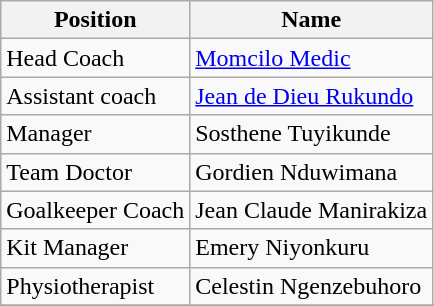<table class="wikitable">
<tr>
<th>Position</th>
<th>Name</th>
</tr>
<tr>
<td>Head Coach</td>
<td> <a href='#'>Momcilo Medic</a></td>
</tr>
<tr>
<td>Assistant coach</td>
<td> <a href='#'>Jean de Dieu Rukundo</a></td>
</tr>
<tr>
<td>Manager</td>
<td> Sosthene Tuyikunde</td>
</tr>
<tr>
<td>Team Doctor</td>
<td> Gordien Nduwimana</td>
</tr>
<tr>
<td>Goalkeeper Coach</td>
<td> Jean Claude Manirakiza</td>
</tr>
<tr>
<td>Kit Manager</td>
<td> Emery Niyonkuru</td>
</tr>
<tr>
<td>Physiotherapist</td>
<td> Celestin Ngenzebuhoro</td>
</tr>
<tr>
</tr>
</table>
